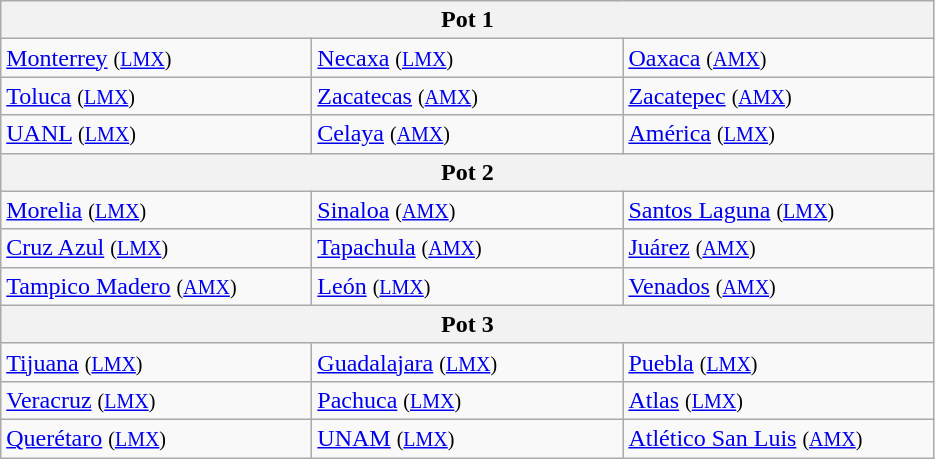<table class="wikitable">
<tr>
<th colspan=5>Pot 1</th>
</tr>
<tr>
<td width=200><a href='#'>Monterrey</a> <small>(<a href='#'>LMX</a>)</small></td>
<td width=200><a href='#'>Necaxa</a> <small>(<a href='#'>LMX</a>)</small></td>
<td width=200><a href='#'>Oaxaca</a> <small>(<a href='#'>AMX</a>)</small></td>
</tr>
<tr>
<td width=200><a href='#'>Toluca</a> <small>(<a href='#'>LMX</a>)</small></td>
<td width=200><a href='#'>Zacatecas</a> <small>(<a href='#'>AMX</a>)</small></td>
<td width=200><a href='#'>Zacatepec</a> <small>(<a href='#'>AMX</a>)</small></td>
</tr>
<tr>
<td width=200><a href='#'>UANL</a> <small>(<a href='#'>LMX</a>)</small></td>
<td width=200><a href='#'>Celaya</a> <small>(<a href='#'>AMX</a>)</small></td>
<td width=200><a href='#'>América</a> <small>(<a href='#'>LMX</a>)</small></td>
</tr>
<tr>
<th colspan=5>Pot 2</th>
</tr>
<tr>
<td><a href='#'>Morelia</a> <small>(<a href='#'>LMX</a>)</small></td>
<td><a href='#'>Sinaloa</a> <small>(<a href='#'>AMX</a>)</small></td>
<td><a href='#'>Santos Laguna</a> <small>(<a href='#'>LMX</a>)</small></td>
</tr>
<tr>
<td><a href='#'>Cruz Azul</a> <small>(<a href='#'>LMX</a>)</small></td>
<td><a href='#'>Tapachula</a> <small>(<a href='#'>AMX</a>)</small></td>
<td><a href='#'>Juárez</a> <small>(<a href='#'>AMX</a>)</small></td>
</tr>
<tr>
<td><a href='#'>Tampico Madero</a> <small>(<a href='#'>AMX</a>)</small></td>
<td><a href='#'>León</a> <small>(<a href='#'>LMX</a>)</small></td>
<td><a href='#'>Venados</a> <small>(<a href='#'>AMX</a>)</small></td>
</tr>
<tr>
<th colspan=5>Pot 3</th>
</tr>
<tr>
<td><a href='#'>Tijuana</a> <small>(<a href='#'>LMX</a>)</small></td>
<td><a href='#'>Guadalajara</a> <small>(<a href='#'>LMX</a>)</small></td>
<td><a href='#'>Puebla</a> <small>(<a href='#'>LMX</a>)</small></td>
</tr>
<tr>
<td><a href='#'>Veracruz</a> <small>(<a href='#'>LMX</a>)</small></td>
<td><a href='#'>Pachuca</a> <small>(<a href='#'>LMX</a>)</small></td>
<td><a href='#'>Atlas</a> <small>(<a href='#'>LMX</a>)</small></td>
</tr>
<tr>
<td><a href='#'>Querétaro</a> <small>(<a href='#'>LMX</a>)</small></td>
<td><a href='#'>UNAM</a> <small>(<a href='#'>LMX</a>)</small></td>
<td><a href='#'>Atlético San Luis</a> <small>(<a href='#'>AMX</a>)</small></td>
</tr>
</table>
